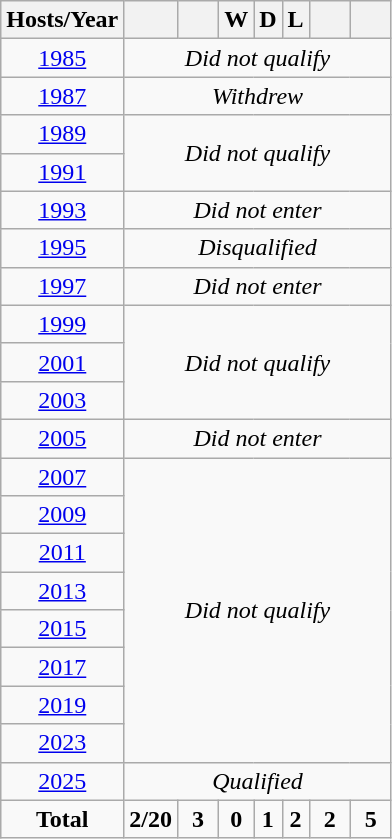<table class="wikitable" style="text-align: center;">
<tr>
<th>Hosts/Year</th>
<th width=20></th>
<th width=20></th>
<th>W</th>
<th>D</th>
<th>L</th>
<th width=20></th>
<th width=20></th>
</tr>
<tr>
<td> <a href='#'>1985</a></td>
<td colspan=7><em>Did not qualify</em></td>
</tr>
<tr>
<td> <a href='#'>1987</a></td>
<td colspan=7><em>Withdrew</em></td>
</tr>
<tr>
<td> <a href='#'>1989</a></td>
<td colspan=7 rowspan=2><em>Did not qualify</em></td>
</tr>
<tr>
<td> <a href='#'>1991</a></td>
</tr>
<tr>
<td> <a href='#'>1993</a></td>
<td colspan=7><em>Did not enter</em></td>
</tr>
<tr>
<td> <a href='#'>1995</a></td>
<td colspan=7><em>Disqualified</em></td>
</tr>
<tr>
<td> <a href='#'>1997</a></td>
<td colspan=7><em>Did not enter</em></td>
</tr>
<tr>
<td> <a href='#'>1999</a></td>
<td colspan=7 rowspan=3><em>Did not qualify</em></td>
</tr>
<tr>
<td> <a href='#'>2001</a></td>
</tr>
<tr>
<td> <a href='#'>2003</a></td>
</tr>
<tr>
<td> <a href='#'>2005</a></td>
<td colspan=7><em>Did not enter</em></td>
</tr>
<tr>
<td> <a href='#'>2007</a></td>
<td colspan=7 rowspan=8><em>Did not qualify</em></td>
</tr>
<tr>
<td> <a href='#'>2009</a></td>
</tr>
<tr>
<td> <a href='#'>2011</a></td>
</tr>
<tr>
<td> <a href='#'>2013</a></td>
</tr>
<tr>
<td> <a href='#'>2015</a></td>
</tr>
<tr>
<td> <a href='#'>2017</a></td>
</tr>
<tr>
<td> <a href='#'>2019</a></td>
</tr>
<tr>
<td> <a href='#'>2023</a></td>
</tr>
<tr>
<td> <a href='#'>2025</a></td>
<td colspan=7><em>Qualified</em></td>
</tr>
<tr>
<td><strong>Total</strong></td>
<td><strong>2/20</strong></td>
<td><strong>3</strong></td>
<td><strong>0</strong></td>
<td><strong>1</strong></td>
<td><strong>2</strong></td>
<td><strong>2</strong></td>
<td><strong>5</strong></td>
</tr>
</table>
